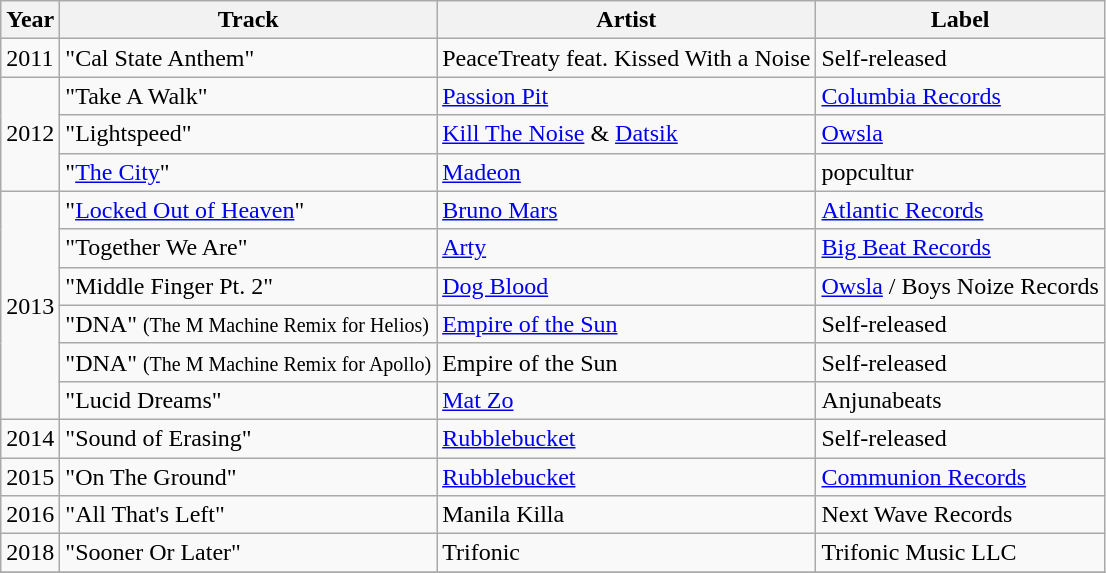<table class="wikitable">
<tr>
<th>Year</th>
<th>Track</th>
<th>Artist</th>
<th>Label</th>
</tr>
<tr>
<td>2011</td>
<td>"Cal State Anthem"</td>
<td>PeaceTreaty feat. Kissed With a Noise</td>
<td>Self-released</td>
</tr>
<tr>
<td rowspan=3>2012</td>
<td>"Take A Walk"</td>
<td><a href='#'>Passion Pit</a></td>
<td><a href='#'>Columbia Records</a></td>
</tr>
<tr>
<td>"Lightspeed"</td>
<td><a href='#'>Kill The Noise</a> & <a href='#'>Datsik</a></td>
<td><a href='#'>Owsla</a></td>
</tr>
<tr>
<td>"<a href='#'>The City</a>"</td>
<td><a href='#'>Madeon</a></td>
<td>popcultur</td>
</tr>
<tr>
<td rowspan=6>2013</td>
<td>"<a href='#'>Locked Out of Heaven</a>"</td>
<td><a href='#'>Bruno Mars</a></td>
<td><a href='#'>Atlantic Records</a></td>
</tr>
<tr>
<td>"Together We Are"</td>
<td><a href='#'>Arty</a></td>
<td><a href='#'>Big Beat Records</a></td>
</tr>
<tr>
<td>"Middle Finger Pt. 2"</td>
<td><a href='#'>Dog Blood</a></td>
<td><a href='#'>Owsla</a> / Boys Noize Records</td>
</tr>
<tr>
<td>"DNA" <small>(The M Machine Remix for Helios)</small></td>
<td><a href='#'>Empire of the Sun</a></td>
<td>Self-released</td>
</tr>
<tr>
<td>"DNA" <small>(The M Machine Remix for Apollo)</small></td>
<td>Empire of the Sun</td>
<td>Self-released</td>
</tr>
<tr>
<td>"Lucid Dreams"</td>
<td><a href='#'>Mat Zo</a></td>
<td>Anjunabeats</td>
</tr>
<tr>
<td>2014</td>
<td>"Sound of Erasing"</td>
<td><a href='#'>Rubblebucket</a></td>
<td>Self-released</td>
</tr>
<tr>
<td>2015</td>
<td>"On The Ground"</td>
<td><a href='#'>Rubblebucket</a></td>
<td><a href='#'>Communion Records</a></td>
</tr>
<tr>
<td>2016</td>
<td>"All That's Left"</td>
<td>Manila Killa</td>
<td>Next Wave Records</td>
</tr>
<tr>
<td>2018</td>
<td>"Sooner Or Later"</td>
<td>Trifonic</td>
<td>Trifonic Music LLC</td>
</tr>
<tr>
</tr>
</table>
